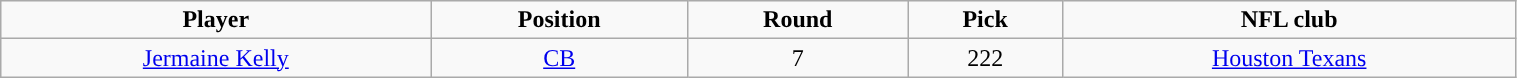<table class="wikitable" width="80%">
<tr align="center">
<td><strong>Player</strong></td>
<td><strong>Position</strong></td>
<td><strong>Round</strong></td>
<td><strong>Pick</strong></td>
<td><strong>NFL club</strong></td>
</tr>
<tr align="center" bgcolor="">
<td><a href='#'>Jermaine Kelly</a></td>
<td><a href='#'>CB</a></td>
<td>7</td>
<td>222</td>
<td><a href='#'>Houston Texans</a></td>
</tr>
</table>
